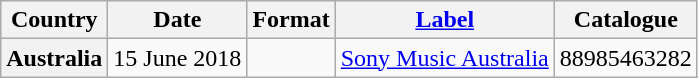<table class="wikitable plainrowheaders">
<tr>
<th scope="col">Country</th>
<th scope="col">Date</th>
<th scope="col">Format</th>
<th scope="col"><a href='#'>Label</a></th>
<th scope="col">Catalogue</th>
</tr>
<tr>
<th scope="row">Australia</th>
<td>15 June 2018</td>
<td></td>
<td><a href='#'>Sony Music Australia</a></td>
<td>88985463282</td>
</tr>
</table>
